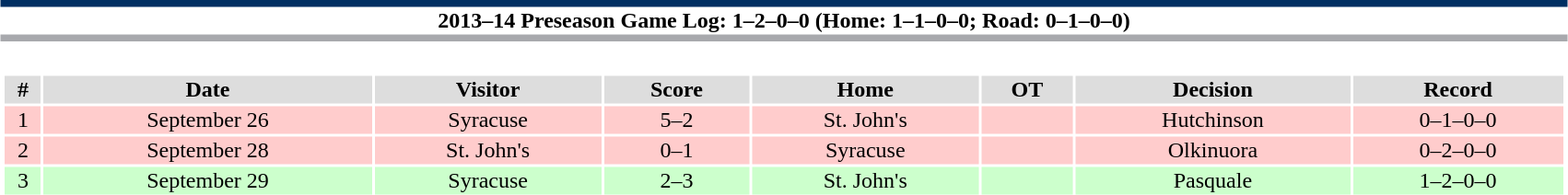<table class="toccolours"  style="width:90%; clear:both; margin:1.5em auto; text-align:center;">
<tr>
<th colspan="11" style="background:#fff; border-top:#002E62 5px solid; border-bottom:#A8A9AD 5px solid;">2013–14 Preseason Game Log: 1–2–0–0 (Home: 1–1–0–0; Road: 0–1–0–0)</th>
</tr>
<tr>
<td colspan=11><br><table class="toccolours collapsible" style="width:100%;">
<tr>
</tr>
<tr style="text-align:center; background:#ddd;">
<td><strong>#</strong></td>
<td><strong>Date</strong></td>
<td><strong>Visitor</strong></td>
<td><strong>Score</strong></td>
<td><strong>Home</strong></td>
<td><strong>OT</strong></td>
<td><strong>Decision</strong></td>
<td><strong>Record</strong></td>
</tr>
<tr align="center" bgcolor="#fcc">
<td>1</td>
<td>September 26</td>
<td>Syracuse</td>
<td>5–2</td>
<td>St. John's</td>
<td></td>
<td>Hutchinson</td>
<td>0–1–0–0</td>
</tr>
<tr align="center" bgcolor="#fcc">
<td>2</td>
<td>September 28</td>
<td>St. John's</td>
<td>0–1</td>
<td>Syracuse</td>
<td></td>
<td>Olkinuora</td>
<td>0–2–0–0</td>
</tr>
<tr align="center" bgcolor="#cfc">
<td>3</td>
<td>September 29</td>
<td>Syracuse</td>
<td>2–3</td>
<td>St. John's</td>
<td></td>
<td>Pasquale</td>
<td>1–2–0–0</td>
</tr>
</table>
</td>
</tr>
</table>
